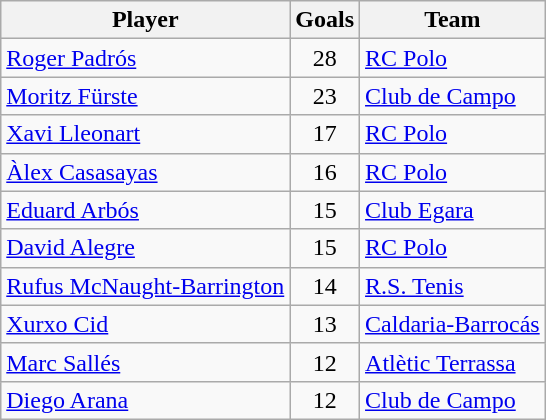<table class="wikitable">
<tr>
<th>Player</th>
<th>Goals</th>
<th>Team</th>
</tr>
<tr>
<td> <a href='#'>Roger Padrós</a></td>
<td style="text-align:center;">28</td>
<td><a href='#'>RC Polo</a></td>
</tr>
<tr>
<td> <a href='#'>Moritz Fürste</a></td>
<td style="text-align:center;">23</td>
<td><a href='#'>Club de Campo</a></td>
</tr>
<tr>
<td> <a href='#'>Xavi Lleonart</a></td>
<td style="text-align:center;">17</td>
<td><a href='#'>RC Polo</a></td>
</tr>
<tr>
<td> <a href='#'>Àlex Casasayas</a></td>
<td style="text-align:center;">16</td>
<td><a href='#'>RC Polo</a></td>
</tr>
<tr>
<td> <a href='#'>Eduard Arbós</a></td>
<td style="text-align:center;">15</td>
<td><a href='#'>Club Egara</a></td>
</tr>
<tr>
<td> <a href='#'>David Alegre</a></td>
<td style="text-align:center;">15</td>
<td><a href='#'>RC Polo</a></td>
</tr>
<tr>
<td> <a href='#'>Rufus McNaught-Barrington</a></td>
<td style="text-align:center;">14</td>
<td><a href='#'>R.S. Tenis</a></td>
</tr>
<tr>
<td> <a href='#'>Xurxo Cid</a></td>
<td style="text-align:center;">13</td>
<td><a href='#'>Caldaria-Barrocás</a></td>
</tr>
<tr>
<td> <a href='#'>Marc Sallés</a></td>
<td style="text-align:center;">12</td>
<td><a href='#'>Atlètic Terrassa</a></td>
</tr>
<tr>
<td> <a href='#'>Diego Arana</a></td>
<td style="text-align:center;">12</td>
<td><a href='#'>Club de Campo</a></td>
</tr>
</table>
